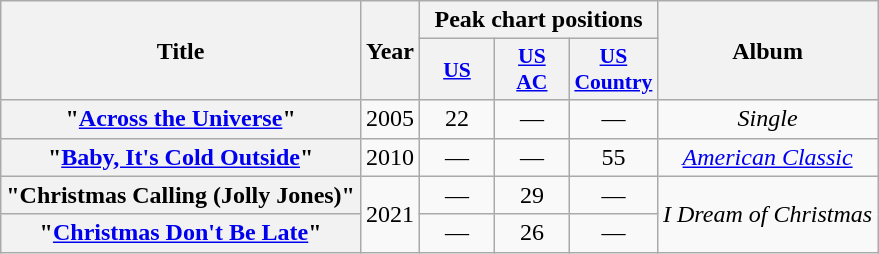<table class="wikitable plainrowheaders" style="text-align:center;">
<tr>
<th rowspan="2">Title</th>
<th rowspan="2">Year</th>
<th colspan="3">Peak chart positions</th>
<th rowspan="2">Album</th>
</tr>
<tr>
<th scope="col" style="width:3em;font-size:90%;"><a href='#'>US</a><br></th>
<th scope="col" style="width:3em;font-size:90%;"><a href='#'>US<br>AC</a><br></th>
<th scope="col" style="width:3em;font-size:90%;"><a href='#'>US<br>Country</a><br></th>
</tr>
<tr>
<th scope="row">"<a href='#'>Across the Universe</a>"<br></th>
<td>2005</td>
<td>22</td>
<td>—</td>
<td>—</td>
<td><em>Single</em></td>
</tr>
<tr>
<th scope="row">"<a href='#'>Baby, It's Cold Outside</a>"<br></th>
<td>2010</td>
<td>—</td>
<td>—</td>
<td>55</td>
<td><em><a href='#'>American Classic</a></em></td>
</tr>
<tr>
<th scope="row">"Christmas Calling (Jolly Jones)"</th>
<td rowspan="2">2021</td>
<td>—</td>
<td>29</td>
<td>—</td>
<td rowspan="2"><em>I Dream of Christmas</em></td>
</tr>
<tr>
<th scope="row">"<a href='#'>Christmas Don't Be Late</a>"</th>
<td>—</td>
<td>26</td>
<td>—</td>
</tr>
</table>
